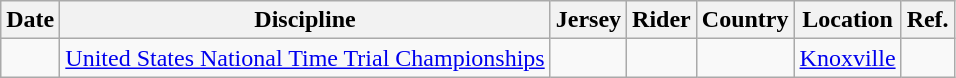<table class="wikitable sortable">
<tr>
<th>Date</th>
<th>Discipline</th>
<th>Jersey</th>
<th>Rider</th>
<th>Country</th>
<th>Location</th>
<th class="unsortable">Ref.</th>
</tr>
<tr>
<td></td>
<td><a href='#'>United States National Time Trial Championships</a></td>
<td align="center"></td>
<td></td>
<td></td>
<td><a href='#'>Knoxville</a></td>
<td align="center"></td>
</tr>
</table>
